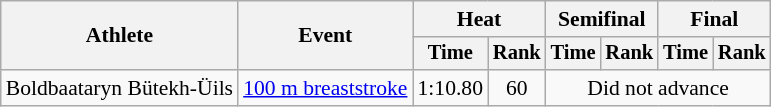<table class=wikitable style="font-size:90%">
<tr>
<th rowspan="2">Athlete</th>
<th rowspan="2">Event</th>
<th colspan="2">Heat</th>
<th colspan="2">Semifinal</th>
<th colspan="2">Final</th>
</tr>
<tr style="font-size:95%">
<th>Time</th>
<th>Rank</th>
<th>Time</th>
<th>Rank</th>
<th>Time</th>
<th>Rank</th>
</tr>
<tr align=center>
<td align=left>Boldbaataryn Bütekh-Üils</td>
<td align=left><a href='#'>100 m breaststroke</a></td>
<td>1:10.80</td>
<td>60</td>
<td colspan=4>Did not advance</td>
</tr>
</table>
